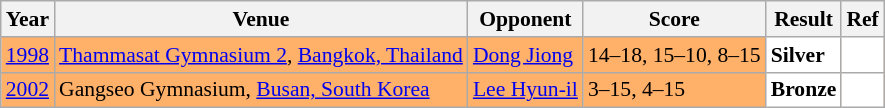<table class="sortable wikitable" style="font-size: 90%;">
<tr>
<th>Year</th>
<th>Venue</th>
<th>Opponent</th>
<th>Score</th>
<th>Result</th>
<th>Ref</th>
</tr>
<tr style="background:#FFB069">
<td align="center"><a href='#'>1998</a></td>
<td align="left"><a href='#'>Thammasat Gymnasium 2</a>, <a href='#'>Bangkok, Thailand</a></td>
<td align="left"> <a href='#'>Dong Jiong</a></td>
<td align="left">14–18, 15–10, 8–15</td>
<td style="text-align:left; background:white"> <strong>Silver</strong></td>
<td style="text-align:center; background:white"></td>
</tr>
<tr style="background:#FFB069">
<td align="center"><a href='#'>2002</a></td>
<td align="left">Gangseo Gymnasium, <a href='#'>Busan, South Korea</a></td>
<td align="left"> <a href='#'>Lee Hyun-il</a></td>
<td align="left">3–15, 4–15</td>
<td style="text-align:left; background:white"> <strong>Bronze</strong></td>
<td style="text-align:center; background:white"></td>
</tr>
</table>
